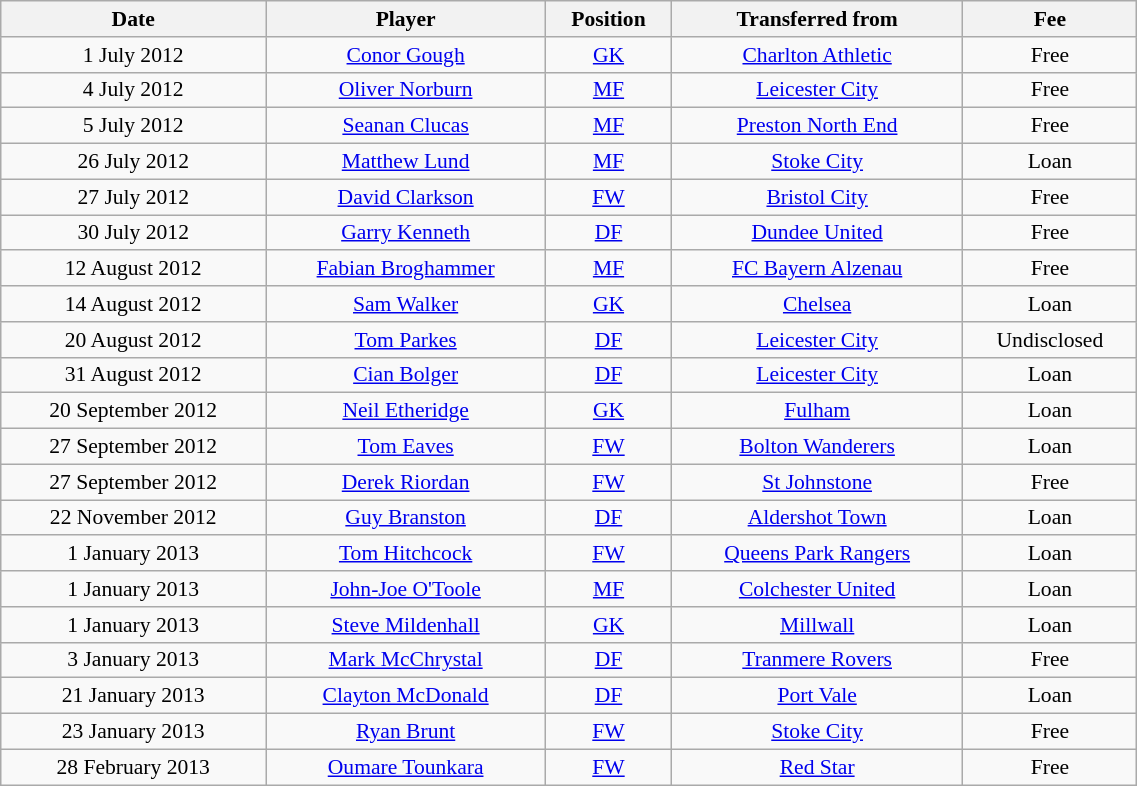<table class="wikitable"  style="text-align:center; font-size:90%; width:60%;">
<tr>
<th>Date</th>
<th>Player</th>
<th>Position</th>
<th>Transferred from</th>
<th>Fee</th>
</tr>
<tr>
<td>1 July 2012</td>
<td><a href='#'>Conor Gough</a></td>
<td><a href='#'>GK</a></td>
<td><a href='#'>Charlton Athletic</a></td>
<td>Free</td>
</tr>
<tr>
<td>4 July 2012</td>
<td><a href='#'>Oliver Norburn</a></td>
<td><a href='#'>MF</a></td>
<td><a href='#'>Leicester City</a></td>
<td>Free</td>
</tr>
<tr>
<td>5 July 2012</td>
<td><a href='#'>Seanan Clucas</a></td>
<td><a href='#'>MF</a></td>
<td><a href='#'>Preston North End</a></td>
<td>Free</td>
</tr>
<tr>
<td>26 July 2012</td>
<td><a href='#'>Matthew Lund</a></td>
<td><a href='#'>MF</a></td>
<td><a href='#'>Stoke City</a></td>
<td>Loan</td>
</tr>
<tr>
<td>27 July 2012</td>
<td><a href='#'>David Clarkson</a></td>
<td><a href='#'>FW</a></td>
<td><a href='#'>Bristol City</a></td>
<td>Free</td>
</tr>
<tr>
<td>30 July 2012</td>
<td><a href='#'>Garry Kenneth</a></td>
<td><a href='#'>DF</a></td>
<td><a href='#'>Dundee United</a></td>
<td>Free</td>
</tr>
<tr>
<td>12 August 2012</td>
<td><a href='#'>Fabian Broghammer</a></td>
<td><a href='#'>MF</a></td>
<td><a href='#'>FC Bayern Alzenau</a></td>
<td>Free</td>
</tr>
<tr>
<td>14 August 2012</td>
<td><a href='#'>Sam Walker</a></td>
<td><a href='#'>GK</a></td>
<td><a href='#'>Chelsea</a></td>
<td>Loan</td>
</tr>
<tr>
<td>20 August 2012</td>
<td><a href='#'>Tom Parkes</a></td>
<td><a href='#'>DF</a></td>
<td><a href='#'>Leicester City</a></td>
<td>Undisclosed</td>
</tr>
<tr>
<td>31 August 2012</td>
<td><a href='#'>Cian Bolger</a></td>
<td><a href='#'>DF</a></td>
<td><a href='#'>Leicester City</a></td>
<td>Loan</td>
</tr>
<tr>
<td>20 September 2012</td>
<td><a href='#'>Neil Etheridge</a></td>
<td><a href='#'>GK</a></td>
<td><a href='#'>Fulham</a></td>
<td>Loan</td>
</tr>
<tr>
<td>27 September 2012</td>
<td><a href='#'>Tom Eaves</a></td>
<td><a href='#'>FW</a></td>
<td><a href='#'>Bolton Wanderers</a></td>
<td>Loan</td>
</tr>
<tr>
<td>27 September 2012</td>
<td><a href='#'>Derek Riordan</a></td>
<td><a href='#'>FW</a></td>
<td><a href='#'>St Johnstone</a></td>
<td>Free</td>
</tr>
<tr>
<td>22 November 2012</td>
<td><a href='#'>Guy Branston</a></td>
<td><a href='#'>DF</a></td>
<td><a href='#'>Aldershot Town</a></td>
<td>Loan</td>
</tr>
<tr>
<td>1 January 2013</td>
<td><a href='#'>Tom Hitchcock</a></td>
<td><a href='#'>FW</a></td>
<td><a href='#'>Queens Park Rangers</a></td>
<td>Loan</td>
</tr>
<tr>
<td>1 January 2013</td>
<td><a href='#'>John-Joe O'Toole</a></td>
<td><a href='#'>MF</a></td>
<td><a href='#'>Colchester United</a></td>
<td>Loan</td>
</tr>
<tr>
<td>1 January 2013</td>
<td><a href='#'>Steve Mildenhall</a></td>
<td><a href='#'>GK</a></td>
<td><a href='#'>Millwall</a></td>
<td>Loan</td>
</tr>
<tr>
<td>3 January 2013</td>
<td><a href='#'>Mark McChrystal</a></td>
<td><a href='#'>DF</a></td>
<td><a href='#'>Tranmere Rovers</a></td>
<td>Free</td>
</tr>
<tr>
<td>21 January 2013</td>
<td><a href='#'>Clayton McDonald</a></td>
<td><a href='#'>DF</a></td>
<td><a href='#'>Port Vale</a></td>
<td>Loan</td>
</tr>
<tr>
<td>23 January 2013</td>
<td><a href='#'>Ryan Brunt</a></td>
<td><a href='#'>FW</a></td>
<td><a href='#'>Stoke City</a></td>
<td>Free</td>
</tr>
<tr>
<td>28 February 2013</td>
<td><a href='#'>Oumare Tounkara</a></td>
<td><a href='#'>FW</a></td>
<td><a href='#'>Red Star</a></td>
<td>Free</td>
</tr>
</table>
